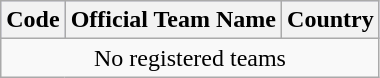<table class="wikitable">
<tr style="background:#ccccff;">
<th>Code</th>
<th>Official Team Name</th>
<th>Country</th>
</tr>
<tr>
<td colspan=3 align=center>No registered teams</td>
</tr>
</table>
